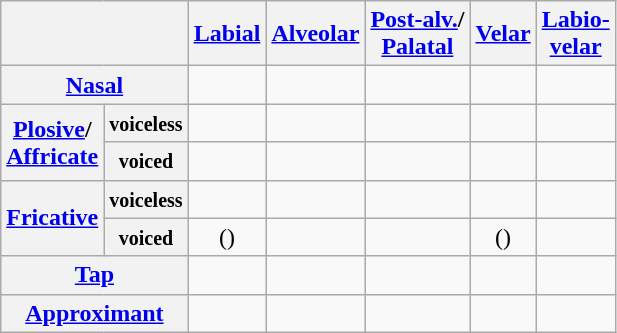<table class="wikitable" style="text-align:center">
<tr>
<th colspan="2"></th>
<th><a href='#'>Labial</a></th>
<th><a href='#'>Alveolar</a></th>
<th><a href='#'>Post-alv.</a>/<br><a href='#'>Palatal</a></th>
<th><a href='#'>Velar</a></th>
<th><a href='#'>Labio-<br>velar</a></th>
</tr>
<tr align="center">
<th colspan="2"><a href='#'>Nasal</a></th>
<td></td>
<td></td>
<td></td>
<td></td>
<td></td>
</tr>
<tr align="center">
<th rowspan="2"><a href='#'>Plosive</a>/<br><a href='#'>Affricate</a></th>
<th><small>voiceless</small></th>
<td></td>
<td></td>
<td></td>
<td></td>
<td></td>
</tr>
<tr align="center">
<th><small>voiced</small></th>
<td></td>
<td></td>
<td></td>
<td></td>
<td></td>
</tr>
<tr align="center">
<th rowspan="2"><a href='#'>Fricative</a></th>
<th><small>voiceless</small></th>
<td></td>
<td></td>
<td></td>
<td></td>
<td></td>
</tr>
<tr>
<th><small>voiced</small></th>
<td>()</td>
<td></td>
<td></td>
<td>()</td>
<td></td>
</tr>
<tr>
<th colspan="2"><a href='#'>Tap</a></th>
<td></td>
<td></td>
<td></td>
<td></td>
<td></td>
</tr>
<tr align="center">
<th colspan="2"><a href='#'>Approximant</a></th>
<td></td>
<td></td>
<td></td>
<td></td>
<td></td>
</tr>
</table>
